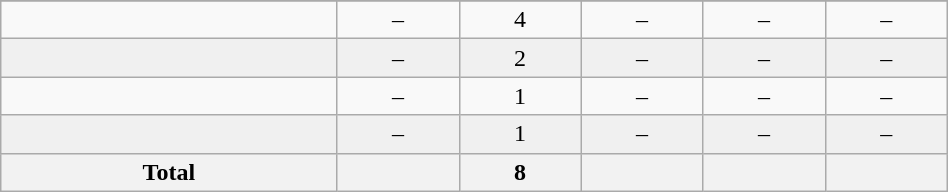<table class="wikitable sortable" width ="50%">
<tr align="center">
</tr>
<tr align="center" bgcolor="">
<td></td>
<td>–</td>
<td>4</td>
<td>–</td>
<td>–</td>
<td>–</td>
</tr>
<tr align="center" bgcolor="f0f0f0">
<td></td>
<td>–</td>
<td>2</td>
<td>–</td>
<td>–</td>
<td>–</td>
</tr>
<tr align="center" bgcolor="">
<td></td>
<td>–</td>
<td>1</td>
<td>–</td>
<td>–</td>
<td>–</td>
</tr>
<tr align="center" bgcolor="f0f0f0">
<td></td>
<td>–</td>
<td>1</td>
<td>–</td>
<td>–</td>
<td>–</td>
</tr>
<tr>
<th>Total</th>
<th></th>
<th>8</th>
<th></th>
<th></th>
<th></th>
</tr>
</table>
